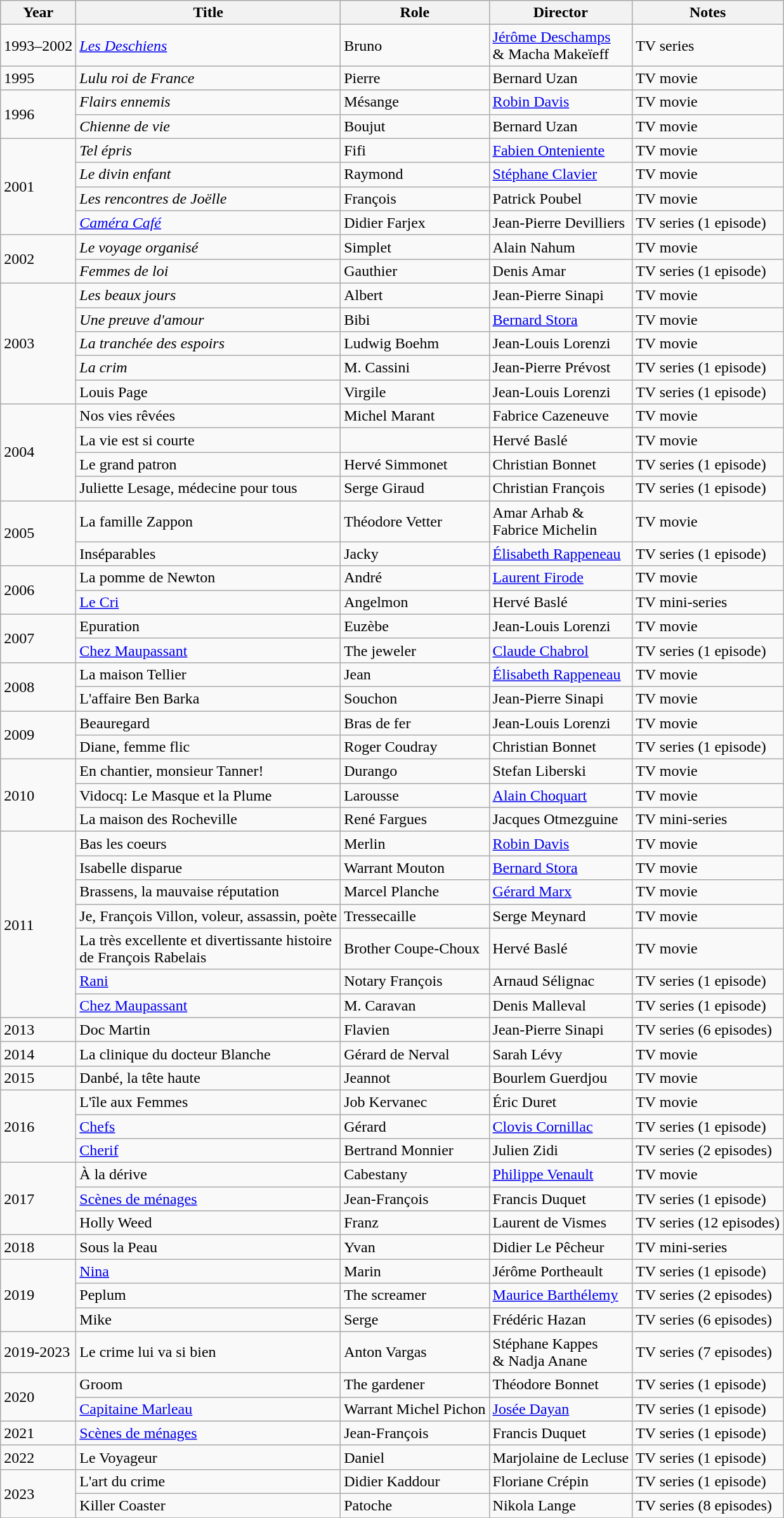<table class="wikitable sortable">
<tr>
<th>Year</th>
<th>Title</th>
<th>Role</th>
<th>Director</th>
<th class="unsortable">Notes</th>
</tr>
<tr>
<td>1993–2002</td>
<td><em><a href='#'>Les Deschiens</a></em></td>
<td>Bruno</td>
<td><a href='#'>Jérôme Deschamps</a><br> & Macha Makeïeff</td>
<td>TV series</td>
</tr>
<tr>
<td>1995</td>
<td><em>Lulu roi de France</em></td>
<td>Pierre</td>
<td>Bernard Uzan</td>
<td>TV movie</td>
</tr>
<tr>
<td rowspan=2>1996</td>
<td><em>Flairs ennemis</em></td>
<td>Mésange</td>
<td><a href='#'>Robin Davis</a></td>
<td>TV movie</td>
</tr>
<tr>
<td><em>Chienne de vie</em></td>
<td>Boujut</td>
<td>Bernard Uzan</td>
<td>TV movie</td>
</tr>
<tr>
<td rowspan=4>2001</td>
<td><em>Tel épris</em></td>
<td>Fifi</td>
<td><a href='#'>Fabien Onteniente</a></td>
<td>TV movie</td>
</tr>
<tr>
<td><em>Le divin enfant</em></td>
<td>Raymond</td>
<td><a href='#'>Stéphane Clavier</a></td>
<td>TV movie</td>
</tr>
<tr>
<td><em>Les rencontres de Joëlle</em></td>
<td>François</td>
<td>Patrick Poubel</td>
<td>TV movie</td>
</tr>
<tr>
<td><em><a href='#'>Caméra Café</a></em></td>
<td>Didier Farjex</td>
<td>Jean-Pierre Devilliers</td>
<td>TV series (1 episode)</td>
</tr>
<tr>
<td rowspan=2>2002</td>
<td><em>Le voyage organisé</em></td>
<td>Simplet</td>
<td>Alain Nahum</td>
<td>TV movie</td>
</tr>
<tr>
<td><em>Femmes de loi</em></td>
<td>Gauthier</td>
<td>Denis Amar</td>
<td>TV series (1 episode)</td>
</tr>
<tr>
<td rowspan=5>2003</td>
<td><em>Les beaux jours</em></td>
<td>Albert</td>
<td>Jean-Pierre Sinapi</td>
<td>TV movie</td>
</tr>
<tr>
<td><em>Une preuve d'amour</em></td>
<td>Bibi</td>
<td><a href='#'>Bernard Stora</a></td>
<td>TV movie</td>
</tr>
<tr>
<td><em>La tranchée des espoirs</em></td>
<td>Ludwig Boehm</td>
<td>Jean-Louis Lorenzi</td>
<td>TV movie</td>
</tr>
<tr>
<td><em>La crim<strong></td>
<td>M. Cassini</td>
<td>Jean-Pierre Prévost</td>
<td>TV series (1 episode)</td>
</tr>
<tr>
<td></em>Louis Page<em></td>
<td>Virgile</td>
<td>Jean-Louis Lorenzi</td>
<td>TV series (1 episode)</td>
</tr>
<tr>
<td rowspan=4>2004</td>
<td></em>Nos vies rêvées<em></td>
<td>Michel Marant</td>
<td>Fabrice Cazeneuve</td>
<td>TV movie</td>
</tr>
<tr>
<td></em>La vie est si courte<em></td>
<td></td>
<td>Hervé Baslé</td>
<td>TV movie</td>
</tr>
<tr>
<td></em>Le grand patron<em></td>
<td>Hervé Simmonet</td>
<td>Christian Bonnet</td>
<td>TV series (1 episode)</td>
</tr>
<tr>
<td></em>Juliette Lesage, médecine pour tous<em></td>
<td>Serge Giraud</td>
<td>Christian François</td>
<td>TV series (1 episode)</td>
</tr>
<tr>
<td rowspan=2>2005</td>
<td></em>La famille Zappon<em></td>
<td>Théodore Vetter</td>
<td>Amar Arhab &<br> Fabrice Michelin</td>
<td>TV movie</td>
</tr>
<tr>
<td></em>Inséparables<em></td>
<td>Jacky</td>
<td><a href='#'>Élisabeth Rappeneau</a></td>
<td>TV series (1 episode)</td>
</tr>
<tr>
<td rowspan=2>2006</td>
<td></em>La pomme de Newton<em></td>
<td>André</td>
<td><a href='#'>Laurent Firode</a></td>
<td>TV movie</td>
</tr>
<tr>
<td></em><a href='#'>Le Cri</a><em></td>
<td>Angelmon</td>
<td>Hervé Baslé</td>
<td>TV mini-series</td>
</tr>
<tr>
<td rowspan=2>2007</td>
<td></em>Epuration<em></td>
<td>Euzèbe</td>
<td>Jean-Louis Lorenzi</td>
<td>TV movie</td>
</tr>
<tr>
<td></em><a href='#'>Chez Maupassant</a><em></td>
<td>The jeweler</td>
<td><a href='#'>Claude Chabrol</a></td>
<td>TV series (1 episode)</td>
</tr>
<tr>
<td rowspan=2>2008</td>
<td></em>La maison Tellier<em></td>
<td>Jean</td>
<td><a href='#'>Élisabeth Rappeneau</a></td>
<td>TV movie</td>
</tr>
<tr>
<td></em>L'affaire Ben Barka<em></td>
<td>Souchon</td>
<td>Jean-Pierre Sinapi</td>
<td>TV movie</td>
</tr>
<tr>
<td rowspan=2>2009</td>
<td></em>Beauregard<em></td>
<td>Bras de fer</td>
<td>Jean-Louis Lorenzi</td>
<td>TV movie</td>
</tr>
<tr>
<td></em>Diane, femme flic<em></td>
<td>Roger Coudray</td>
<td>Christian Bonnet</td>
<td>TV series (1 episode)</td>
</tr>
<tr>
<td rowspan=3>2010</td>
<td></em>En chantier, monsieur Tanner!<em></td>
<td>Durango</td>
<td>Stefan Liberski</td>
<td>TV movie</td>
</tr>
<tr>
<td></em>Vidocq: Le Masque et la Plume<em></td>
<td>Larousse</td>
<td><a href='#'>Alain Choquart</a></td>
<td>TV movie</td>
</tr>
<tr>
<td></em>La maison des Rocheville<em></td>
<td>René Fargues</td>
<td>Jacques Otmezguine</td>
<td>TV mini-series</td>
</tr>
<tr>
<td rowspan=7>2011</td>
<td></em>Bas les coeurs<em></td>
<td>Merlin</td>
<td><a href='#'>Robin Davis</a></td>
<td>TV movie</td>
</tr>
<tr>
<td></em>Isabelle disparue<em></td>
<td>Warrant Mouton</td>
<td><a href='#'>Bernard Stora</a></td>
<td>TV movie</td>
</tr>
<tr>
<td></em>Brassens, la mauvaise réputation<em></td>
<td>Marcel Planche</td>
<td><a href='#'>Gérard Marx</a></td>
<td>TV movie</td>
</tr>
<tr>
<td></em>Je, François Villon, voleur, assassin, poète<em></td>
<td>Tressecaille</td>
<td>Serge Meynard</td>
<td>TV movie</td>
</tr>
<tr>
<td></em>La très excellente et divertissante histoire<br> de François Rabelais<em></td>
<td>Brother Coupe-Choux</td>
<td>Hervé Baslé</td>
<td>TV movie</td>
</tr>
<tr>
<td></em><a href='#'>Rani</a><em></td>
<td>Notary François</td>
<td>Arnaud Sélignac</td>
<td>TV series (1 episode)</td>
</tr>
<tr>
<td></em><a href='#'>Chez Maupassant</a><em></td>
<td>M. Caravan</td>
<td>Denis Malleval</td>
<td>TV series (1 episode)</td>
</tr>
<tr>
<td>2013</td>
<td></em>Doc Martin<em></td>
<td>Flavien</td>
<td>Jean-Pierre Sinapi</td>
<td>TV series (6 episodes)</td>
</tr>
<tr>
<td>2014</td>
<td></em>La clinique du docteur Blanche<em></td>
<td>Gérard de Nerval</td>
<td>Sarah Lévy</td>
<td>TV movie</td>
</tr>
<tr>
<td>2015</td>
<td></em>Danbé, la tête haute<em></td>
<td>Jeannot</td>
<td>Bourlem Guerdjou</td>
<td>TV movie</td>
</tr>
<tr>
<td rowspan=3>2016</td>
<td></em>L'île aux Femmes<em></td>
<td>Job Kervanec</td>
<td>Éric Duret</td>
<td>TV movie</td>
</tr>
<tr>
<td></em><a href='#'>Chefs</a><em></td>
<td>Gérard</td>
<td><a href='#'>Clovis Cornillac</a></td>
<td>TV series (1 episode)</td>
</tr>
<tr>
<td></em><a href='#'>Cherif</a><em></td>
<td>Bertrand Monnier</td>
<td>Julien Zidi</td>
<td>TV series (2 episodes)</td>
</tr>
<tr>
<td rowspan=3>2017</td>
<td></em>À la dérive<em></td>
<td>Cabestany</td>
<td><a href='#'>Philippe Venault</a></td>
<td>TV movie</td>
</tr>
<tr>
<td></em><a href='#'>Scènes de ménages</a><em></td>
<td>Jean-François</td>
<td>Francis Duquet</td>
<td>TV series (1 episode)</td>
</tr>
<tr>
<td></em>Holly Weed<em></td>
<td>Franz</td>
<td>Laurent de Vismes</td>
<td>TV series (12 episodes)</td>
</tr>
<tr>
<td>2018</td>
<td></em>Sous la Peau<em></td>
<td>Yvan</td>
<td>Didier Le Pêcheur</td>
<td>TV mini-series</td>
</tr>
<tr>
<td rowspan=3>2019</td>
<td></em><a href='#'>Nina</a><em></td>
<td>Marin</td>
<td>Jérôme Portheault</td>
<td>TV series (1 episode)</td>
</tr>
<tr>
<td></em>Peplum<em></td>
<td>The screamer</td>
<td><a href='#'>Maurice Barthélemy</a></td>
<td>TV series (2 episodes)</td>
</tr>
<tr>
<td></em>Mike<em></td>
<td>Serge</td>
<td>Frédéric Hazan</td>
<td>TV series (6 episodes)</td>
</tr>
<tr>
<td>2019-2023</td>
<td></em>Le crime lui va si bien<em></td>
<td>Anton Vargas</td>
<td>Stéphane Kappes<br> & Nadja Anane</td>
<td>TV series (7 episodes)</td>
</tr>
<tr>
<td rowspan=2>2020</td>
<td></em>Groom<em></td>
<td>The gardener</td>
<td>Théodore Bonnet</td>
<td>TV series (1 episode)</td>
</tr>
<tr>
<td></em><a href='#'>Capitaine Marleau</a><em></td>
<td>Warrant Michel Pichon</td>
<td><a href='#'>Josée Dayan</a></td>
<td>TV series (1 episode)</td>
</tr>
<tr>
<td>2021</td>
<td></em><a href='#'>Scènes de ménages</a><em></td>
<td>Jean-François</td>
<td>Francis Duquet</td>
<td>TV series (1 episode)</td>
</tr>
<tr>
<td>2022</td>
<td></em>Le Voyageur<em></td>
<td>Daniel</td>
<td>Marjolaine de Lecluse</td>
<td>TV series (1 episode)</td>
</tr>
<tr>
<td rowspan=2>2023</td>
<td></em>L'art du crime<em></td>
<td>Didier Kaddour</td>
<td>Floriane Crépin</td>
<td>TV series (1 episode)</td>
</tr>
<tr>
<td></em>Killer Coaster<em></td>
<td>Patoche</td>
<td>Nikola Lange</td>
<td>TV series (8 episodes)</td>
</tr>
<tr>
</tr>
</table>
